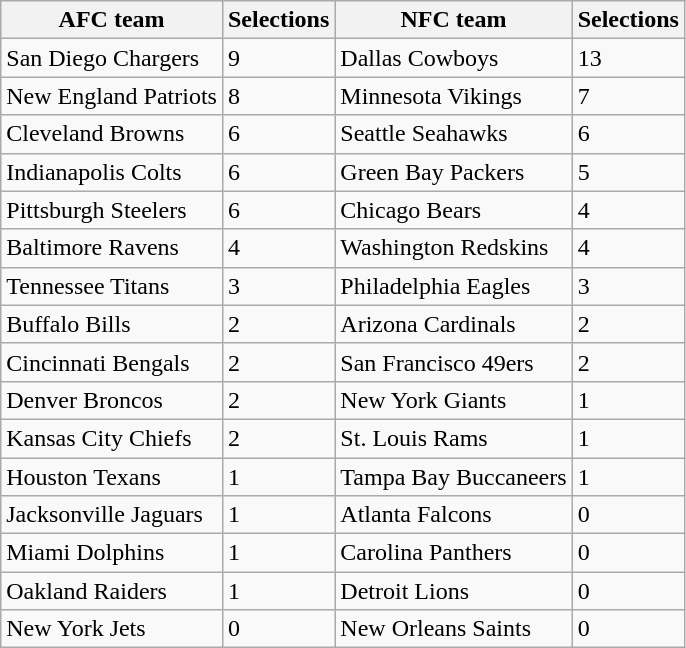<table class="wikitable sortable">
<tr>
<th>AFC team</th>
<th>Selections</th>
<th>NFC team</th>
<th>Selections</th>
</tr>
<tr>
<td>San Diego Chargers</td>
<td>9</td>
<td>Dallas Cowboys</td>
<td>13</td>
</tr>
<tr>
<td>New England Patriots</td>
<td>8</td>
<td>Minnesota Vikings</td>
<td>7</td>
</tr>
<tr>
<td>Cleveland Browns</td>
<td>6</td>
<td>Seattle Seahawks</td>
<td>6</td>
</tr>
<tr>
<td>Indianapolis Colts</td>
<td>6</td>
<td>Green Bay Packers</td>
<td>5</td>
</tr>
<tr>
<td>Pittsburgh Steelers</td>
<td>6</td>
<td>Chicago Bears</td>
<td>4</td>
</tr>
<tr>
<td>Baltimore Ravens</td>
<td>4</td>
<td>Washington Redskins</td>
<td>4</td>
</tr>
<tr>
<td>Tennessee Titans</td>
<td>3</td>
<td>Philadelphia Eagles</td>
<td>3</td>
</tr>
<tr>
<td>Buffalo Bills</td>
<td>2</td>
<td>Arizona Cardinals</td>
<td>2</td>
</tr>
<tr>
<td>Cincinnati Bengals</td>
<td>2</td>
<td>San Francisco 49ers</td>
<td>2</td>
</tr>
<tr>
<td>Denver Broncos</td>
<td>2</td>
<td>New York Giants</td>
<td>1</td>
</tr>
<tr>
<td>Kansas City Chiefs</td>
<td>2</td>
<td>St. Louis Rams</td>
<td>1</td>
</tr>
<tr>
<td>Houston Texans</td>
<td>1</td>
<td>Tampa Bay Buccaneers</td>
<td>1</td>
</tr>
<tr>
<td>Jacksonville Jaguars</td>
<td>1</td>
<td>Atlanta Falcons</td>
<td>0</td>
</tr>
<tr>
<td>Miami Dolphins</td>
<td>1</td>
<td>Carolina Panthers</td>
<td>0</td>
</tr>
<tr>
<td>Oakland Raiders</td>
<td>1</td>
<td>Detroit Lions</td>
<td>0</td>
</tr>
<tr>
<td>New York Jets</td>
<td>0</td>
<td>New Orleans Saints</td>
<td>0</td>
</tr>
</table>
